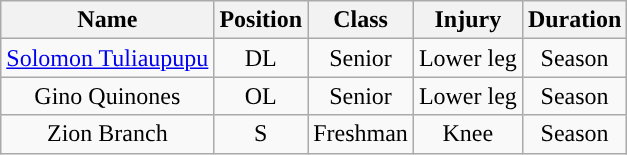<table class="wikitable">
<tr>
<th style="text-align:center; ">Name</th>
<th style="text-align:center; ">Position</th>
<th style="text-align:center; ">Class</th>
<th style="text-align:center; ">Injury</th>
<th style="text-align:center; ">Duration</th>
</tr>
<tr align="center">
<td><a href='#'>Solomon Tuliaupupu</a></td>
<td>DL</td>
<td> Senior</td>
<td>Lower leg</td>
<td>Season</td>
</tr>
<tr align="center">
<td>Gino Quinones</td>
<td>OL</td>
<td> Senior</td>
<td>Lower leg</td>
<td>Season</td>
</tr>
<tr align="center">
<td>Zion Branch</td>
<td>S</td>
<td> Freshman</td>
<td>Knee</td>
<td>Season</td>
</tr>
</table>
